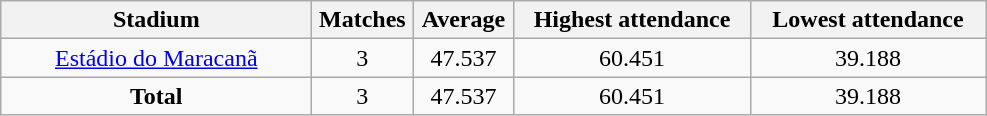<table class="wikitable plainrowheaders sortable" style="text-align:center">
<tr>
<th scope="col" ! style="width:200px;">Stadium</th>
<th scope="col" ! style="width:60px;">Matches</th>
<th scope="col" ! style="width:60px;">Average</th>
<th scope="col" ! style="width:150px;">Highest attendance</th>
<th scope="col" ! style="width:150px;">Lowest attendance</th>
</tr>
<tr>
<td><a href='#'>Estádio do Maracanã</a></td>
<td>3</td>
<td>47.537</td>
<td>60.451</td>
<td>39.188</td>
</tr>
<tr>
<td><strong>Total</strong></td>
<td>3</td>
<td>47.537</td>
<td>60.451</td>
<td>39.188</td>
</tr>
</table>
